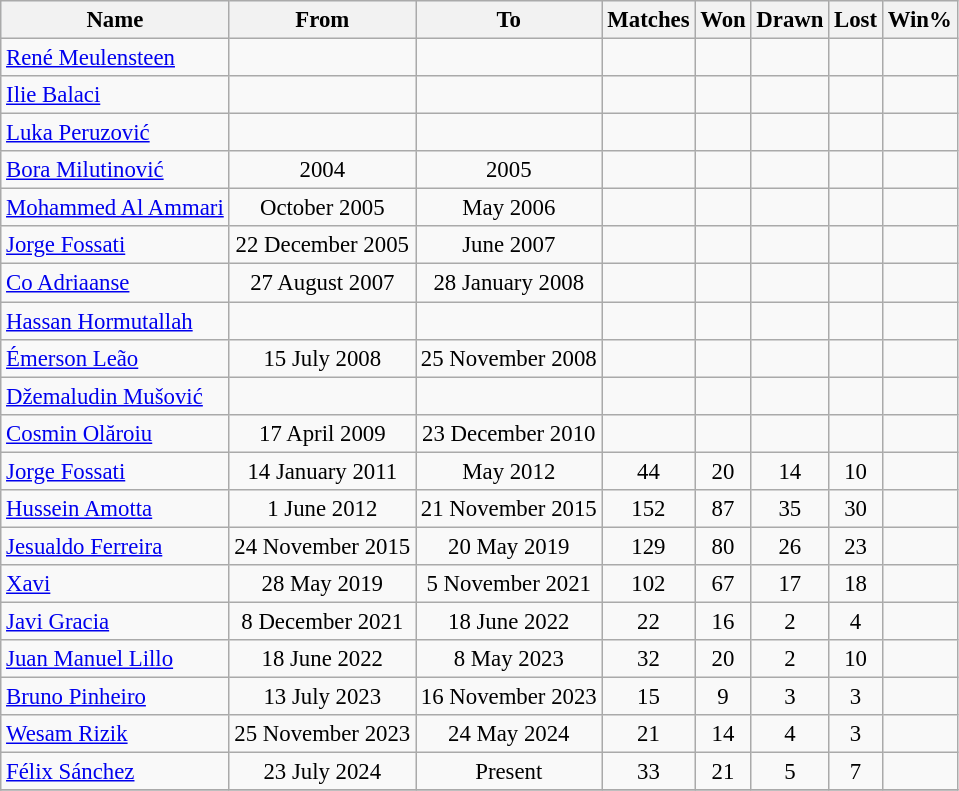<table class="wikitable plainrowheaders sortable" style="font-size:95%; text-align:center;">
<tr style="background:#f0f6ff;">
<th>Name</th>
<th>From</th>
<th>To</th>
<th>Matches</th>
<th>Won</th>
<th>Drawn</th>
<th>Lost</th>
<th>Win%</th>
</tr>
<tr>
<td align="left"> <a href='#'>René Meulensteen</a></td>
<td></td>
<td></td>
<td></td>
<td></td>
<td></td>
<td></td>
<td></td>
</tr>
<tr>
<td align="left"> <a href='#'>Ilie Balaci</a></td>
<td></td>
<td></td>
<td></td>
<td></td>
<td></td>
<td></td>
<td></td>
</tr>
<tr>
<td align="left"> <a href='#'>Luka Peruzović</a></td>
<td></td>
<td></td>
<td></td>
<td></td>
<td></td>
<td></td>
<td></td>
</tr>
<tr>
<td align="left"> <a href='#'>Bora Milutinović</a></td>
<td>2004</td>
<td>2005</td>
<td></td>
<td></td>
<td></td>
<td></td>
<td></td>
</tr>
<tr>
<td align="left"> <a href='#'>Mohammed Al Ammari</a></td>
<td>October 2005</td>
<td>May 2006</td>
<td></td>
<td></td>
<td></td>
<td></td>
<td></td>
</tr>
<tr>
<td align="left"> <a href='#'>Jorge Fossati</a></td>
<td>22 December 2005</td>
<td>June 2007</td>
<td></td>
<td></td>
<td></td>
<td></td>
<td></td>
</tr>
<tr>
<td align="left"> <a href='#'>Co Adriaanse</a></td>
<td>27 August 2007</td>
<td>28 January 2008</td>
<td></td>
<td></td>
<td></td>
<td></td>
<td></td>
</tr>
<tr>
<td align="left"> <a href='#'>Hassan Hormutallah</a></td>
<td></td>
<td></td>
<td></td>
<td></td>
<td></td>
<td></td>
<td></td>
</tr>
<tr>
<td align="left"> <a href='#'>Émerson Leão</a></td>
<td>15 July 2008</td>
<td>25 November 2008</td>
<td></td>
<td></td>
<td></td>
<td></td>
<td></td>
</tr>
<tr>
<td align="left"> <a href='#'>Džemaludin Mušović</a></td>
<td></td>
<td></td>
<td></td>
<td></td>
<td></td>
<td></td>
<td></td>
</tr>
<tr>
<td align="left"> <a href='#'>Cosmin Olăroiu</a></td>
<td>17 April 2009</td>
<td>23 December 2010</td>
<td></td>
<td></td>
<td></td>
<td></td>
<td></td>
</tr>
<tr>
<td align="left"> <a href='#'>Jorge Fossati</a></td>
<td>14 January 2011</td>
<td>May 2012</td>
<td>44</td>
<td>20</td>
<td>14</td>
<td>10</td>
<td></td>
</tr>
<tr>
<td align="left"> <a href='#'>Hussein Amotta</a></td>
<td>1 June 2012</td>
<td>21 November 2015</td>
<td>152</td>
<td>87</td>
<td>35</td>
<td>30</td>
<td></td>
</tr>
<tr>
<td align="left"> <a href='#'>Jesualdo Ferreira</a></td>
<td>24 November 2015</td>
<td>20 May 2019</td>
<td>129</td>
<td>80</td>
<td>26</td>
<td>23</td>
<td></td>
</tr>
<tr>
<td align="left"> <a href='#'>Xavi</a></td>
<td>28 May 2019</td>
<td>5 November 2021</td>
<td>102</td>
<td>67</td>
<td>17</td>
<td>18</td>
<td></td>
</tr>
<tr>
<td align="left"> <a href='#'>Javi Gracia</a></td>
<td>8 December 2021</td>
<td>18 June 2022</td>
<td>22</td>
<td>16</td>
<td>2</td>
<td>4</td>
<td></td>
</tr>
<tr>
<td align="left"> <a href='#'>Juan Manuel Lillo</a></td>
<td>18 June 2022</td>
<td>8 May 2023</td>
<td>32</td>
<td>20</td>
<td>2</td>
<td>10</td>
<td></td>
</tr>
<tr>
<td align="left"> <a href='#'>Bruno Pinheiro</a></td>
<td>13 July 2023</td>
<td>16 November 2023</td>
<td>15</td>
<td>9</td>
<td>3</td>
<td>3</td>
<td></td>
</tr>
<tr>
<td align="left"> <a href='#'>Wesam Rizik</a></td>
<td>25 November 2023</td>
<td>24 May 2024</td>
<td>21</td>
<td>14</td>
<td>4</td>
<td>3</td>
<td></td>
</tr>
<tr>
<td align="left"> <a href='#'>Félix Sánchez</a></td>
<td>23 July 2024</td>
<td>Present</td>
<td>33</td>
<td>21</td>
<td>5</td>
<td>7</td>
<td></td>
</tr>
<tr>
</tr>
</table>
